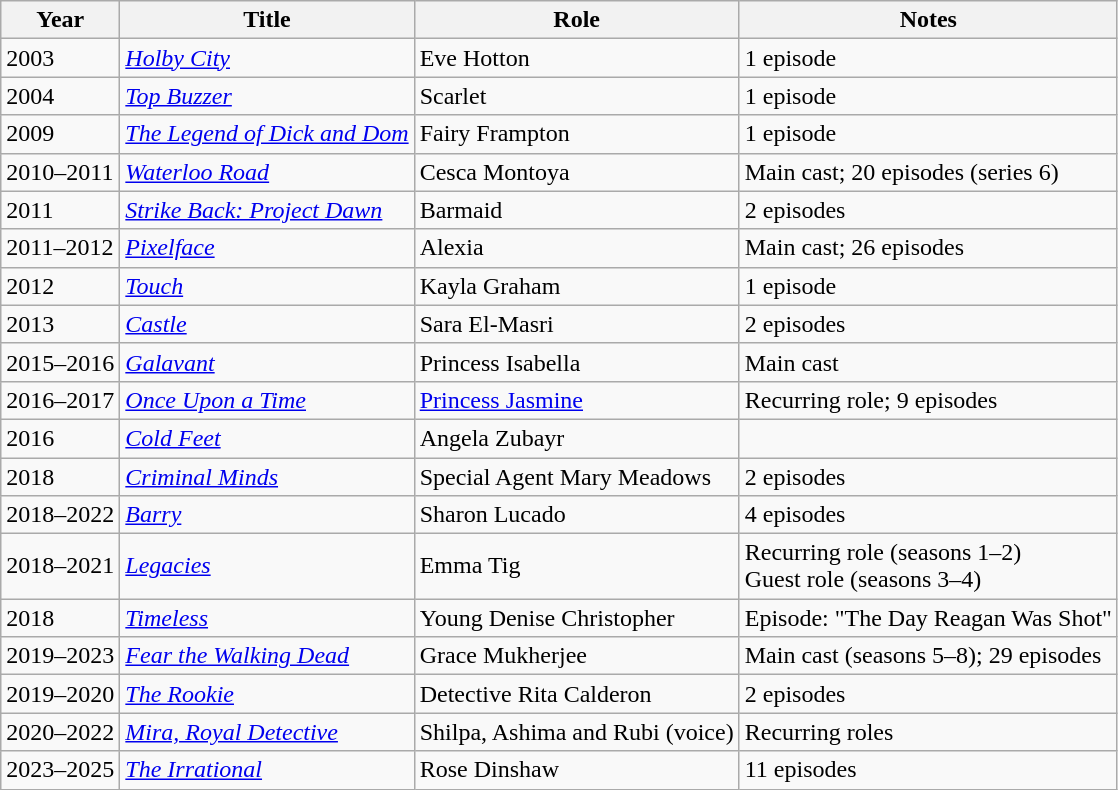<table class="wikitable sortable">
<tr>
<th>Year</th>
<th>Title</th>
<th>Role</th>
<th class="unsortable">Notes</th>
</tr>
<tr>
<td>2003</td>
<td><em><a href='#'>Holby City</a></em></td>
<td>Eve Hotton</td>
<td>1 episode</td>
</tr>
<tr>
<td>2004</td>
<td><em><a href='#'>Top Buzzer</a></em></td>
<td>Scarlet</td>
<td>1 episode</td>
</tr>
<tr>
<td>2009</td>
<td><em><a href='#'>The Legend of Dick and Dom</a></em></td>
<td>Fairy Frampton</td>
<td>1 episode</td>
</tr>
<tr>
<td>2010–2011</td>
<td><em><a href='#'>Waterloo Road</a></em></td>
<td>Cesca Montoya</td>
<td>Main cast; 20 episodes (series 6)</td>
</tr>
<tr>
<td>2011</td>
<td><em><a href='#'>Strike Back: Project Dawn</a></em></td>
<td>Barmaid</td>
<td>2 episodes</td>
</tr>
<tr>
<td>2011–2012</td>
<td><em><a href='#'>Pixelface</a></em></td>
<td>Alexia</td>
<td>Main cast; 26 episodes</td>
</tr>
<tr>
<td>2012</td>
<td><em><a href='#'>Touch</a></em></td>
<td>Kayla Graham</td>
<td>1 episode</td>
</tr>
<tr>
<td>2013</td>
<td><em><a href='#'>Castle</a></em></td>
<td>Sara El-Masri</td>
<td>2 episodes</td>
</tr>
<tr>
<td>2015–2016</td>
<td><em><a href='#'>Galavant</a></em></td>
<td>Princess Isabella</td>
<td>Main cast</td>
</tr>
<tr>
<td>2016–2017</td>
<td><em><a href='#'>Once Upon a Time</a></em></td>
<td><a href='#'>Princess Jasmine</a></td>
<td>Recurring role; 9 episodes</td>
</tr>
<tr>
<td>2016</td>
<td><em><a href='#'>Cold Feet</a></em></td>
<td>Angela Zubayr</td>
<td></td>
</tr>
<tr>
<td>2018</td>
<td><em><a href='#'>Criminal Minds</a></em></td>
<td>Special Agent Mary Meadows</td>
<td>2 episodes</td>
</tr>
<tr>
<td>2018–2022</td>
<td><em><a href='#'>Barry</a></em></td>
<td>Sharon Lucado</td>
<td>4 episodes</td>
</tr>
<tr>
<td>2018–2021</td>
<td><em><a href='#'>Legacies</a></em></td>
<td>Emma Tig</td>
<td>Recurring role (seasons 1–2)<br>Guest role (seasons 3–4)</td>
</tr>
<tr>
<td>2018</td>
<td><a href='#'><em>Timeless</em></a></td>
<td>Young Denise Christopher</td>
<td>Episode: "The Day Reagan Was Shot"</td>
</tr>
<tr>
<td>2019–2023</td>
<td><em><a href='#'>Fear the Walking Dead</a></em></td>
<td>Grace Mukherjee</td>
<td>Main cast (seasons 5–8); 29 episodes</td>
</tr>
<tr>
<td>2019–2020</td>
<td><em><a href='#'>The Rookie</a></em></td>
<td>Detective Rita Calderon</td>
<td>2 episodes</td>
</tr>
<tr>
<td>2020–2022</td>
<td><em><a href='#'>Mira, Royal Detective</a></em></td>
<td>Shilpa, Ashima and Rubi (voice)</td>
<td>Recurring roles</td>
</tr>
<tr>
<td>2023–2025</td>
<td><em><a href='#'>The Irrational</a></em></td>
<td>Rose Dinshaw</td>
<td>11 episodes</td>
</tr>
</table>
